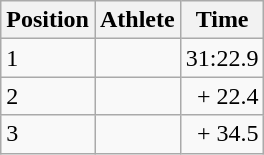<table class="wikitable">
<tr>
<th>Position</th>
<th>Athlete</th>
<th>Time</th>
</tr>
<tr>
<td>1</td>
<td></td>
<td align=right>31:22.9</td>
</tr>
<tr>
<td>2</td>
<td></td>
<td align=right>+ 22.4</td>
</tr>
<tr>
<td>3</td>
<td></td>
<td align=right>+ 34.5</td>
</tr>
</table>
